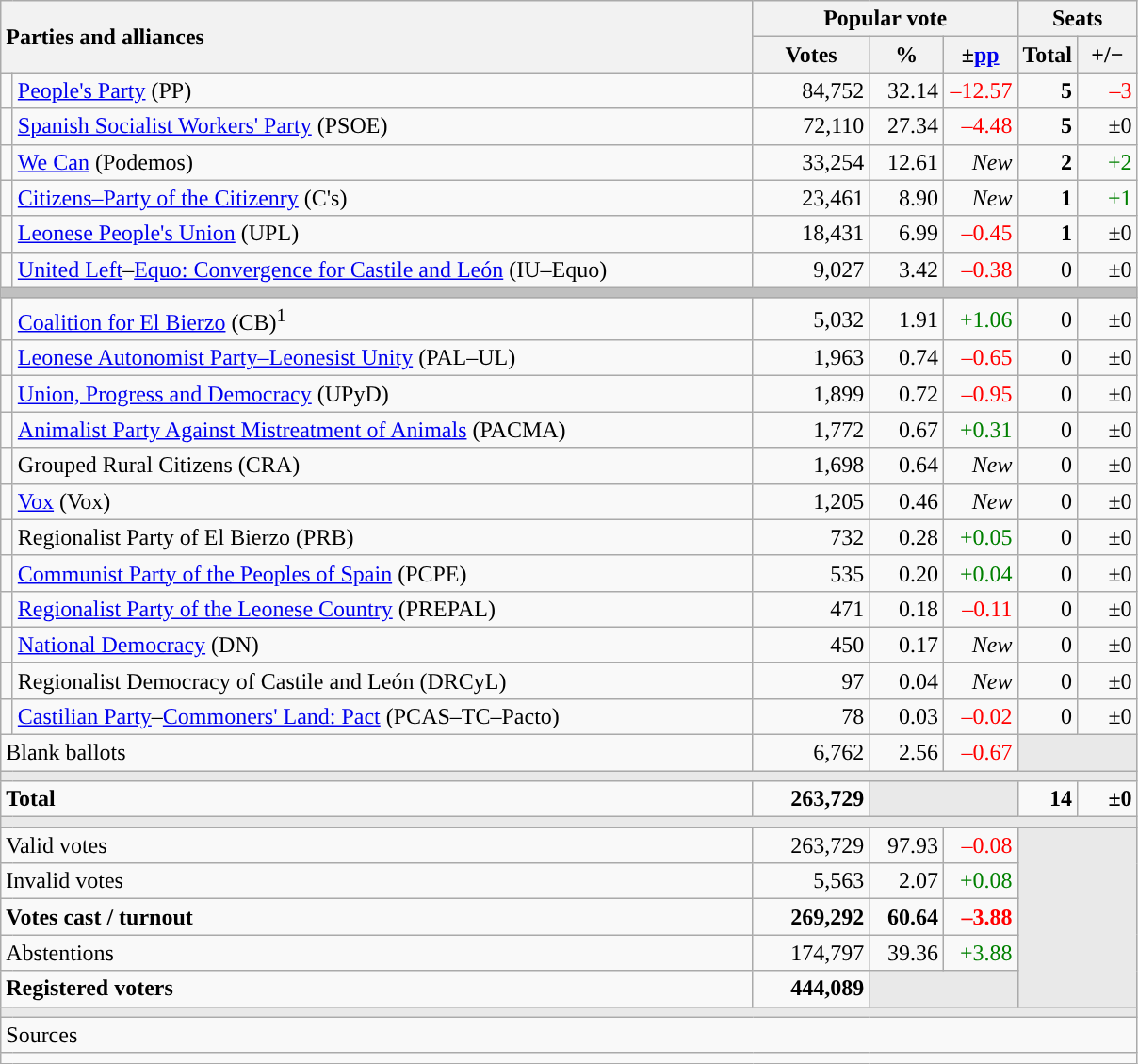<table class="wikitable" style="text-align:right;">
<tr>
<th style="text-align:left;" rowspan="2" colspan="2" width="525">Parties and alliances</th>
<th colspan="3">Popular vote</th>
<th colspan="2">Seats</th>
</tr>
<tr>
<th width="75">Votes</th>
<th width="45">%</th>
<th width="45">±<a href='#'>pp</a></th>
<th width="35">Total</th>
<th width="35">+/−</th>
</tr>
<tr>
<td width="1" style="color:inherit;background:"></td>
<td align="left"><a href='#'>People's Party</a> (PP)</td>
<td>84,752</td>
<td>32.14</td>
<td style="color:red;">–12.57</td>
<td><strong>5</strong></td>
<td style="color:red;">–3</td>
</tr>
<tr>
<td style="color:inherit;background:"></td>
<td align="left"><a href='#'>Spanish Socialist Workers' Party</a> (PSOE)</td>
<td>72,110</td>
<td>27.34</td>
<td style="color:red;">–4.48</td>
<td><strong>5</strong></td>
<td>±0</td>
</tr>
<tr>
<td style="color:inherit;background:"></td>
<td align="left"><a href='#'>We Can</a> (Podemos)</td>
<td>33,254</td>
<td>12.61</td>
<td><em>New</em></td>
<td><strong>2</strong></td>
<td style="color:green;">+2</td>
</tr>
<tr>
<td style="color:inherit;background:"></td>
<td align="left"><a href='#'>Citizens–Party of the Citizenry</a> (C's)</td>
<td>23,461</td>
<td>8.90</td>
<td><em>New</em></td>
<td><strong>1</strong></td>
<td style="color:green;">+1</td>
</tr>
<tr>
<td style="color:inherit;background:"></td>
<td align="left"><a href='#'>Leonese People's Union</a> (UPL)</td>
<td>18,431</td>
<td>6.99</td>
<td style="color:red;">–0.45</td>
<td><strong>1</strong></td>
<td>±0</td>
</tr>
<tr>
<td style="color:inherit;background:"></td>
<td align="left"><a href='#'>United Left</a>–<a href='#'>Equo: Convergence for Castile and León</a> (IU–Equo)</td>
<td>9,027</td>
<td>3.42</td>
<td style="color:red;">–0.38</td>
<td>0</td>
<td>±0</td>
</tr>
<tr>
<td colspan="7" bgcolor="#C0C0C0"></td>
</tr>
<tr>
<td style="color:inherit;background:"></td>
<td align="left"><a href='#'>Coalition for El Bierzo</a> (CB)<sup>1</sup></td>
<td>5,032</td>
<td>1.91</td>
<td style="color:green;">+1.06</td>
<td>0</td>
<td>±0</td>
</tr>
<tr>
<td style="color:inherit;background:"></td>
<td align="left"><a href='#'>Leonese Autonomist Party–Leonesist Unity</a> (PAL–UL)</td>
<td>1,963</td>
<td>0.74</td>
<td style="color:red;">–0.65</td>
<td>0</td>
<td>±0</td>
</tr>
<tr>
<td style="color:inherit;background:"></td>
<td align="left"><a href='#'>Union, Progress and Democracy</a> (UPyD)</td>
<td>1,899</td>
<td>0.72</td>
<td style="color:red;">–0.95</td>
<td>0</td>
<td>±0</td>
</tr>
<tr>
<td style="color:inherit;background:"></td>
<td align="left"><a href='#'>Animalist Party Against Mistreatment of Animals</a> (PACMA)</td>
<td>1,772</td>
<td>0.67</td>
<td style="color:green;">+0.31</td>
<td>0</td>
<td>±0</td>
</tr>
<tr>
<td style="color:inherit;background:"></td>
<td align="left">Grouped Rural Citizens (CRA)</td>
<td>1,698</td>
<td>0.64</td>
<td><em>New</em></td>
<td>0</td>
<td>±0</td>
</tr>
<tr>
<td style="color:inherit;background:"></td>
<td align="left"><a href='#'>Vox</a> (Vox)</td>
<td>1,205</td>
<td>0.46</td>
<td><em>New</em></td>
<td>0</td>
<td>±0</td>
</tr>
<tr>
<td style="color:inherit;background:"></td>
<td align="left">Regionalist Party of El Bierzo (PRB)</td>
<td>732</td>
<td>0.28</td>
<td style="color:green;">+0.05</td>
<td>0</td>
<td>±0</td>
</tr>
<tr>
<td style="color:inherit;background:"></td>
<td align="left"><a href='#'>Communist Party of the Peoples of Spain</a> (PCPE)</td>
<td>535</td>
<td>0.20</td>
<td style="color:green;">+0.04</td>
<td>0</td>
<td>±0</td>
</tr>
<tr>
<td style="color:inherit;background:"></td>
<td align="left"><a href='#'>Regionalist Party of the Leonese Country</a> (PREPAL)</td>
<td>471</td>
<td>0.18</td>
<td style="color:red;">–0.11</td>
<td>0</td>
<td>±0</td>
</tr>
<tr>
<td style="color:inherit;background:"></td>
<td align="left"><a href='#'>National Democracy</a> (DN)</td>
<td>450</td>
<td>0.17</td>
<td><em>New</em></td>
<td>0</td>
<td>±0</td>
</tr>
<tr>
<td style="color:inherit;background:"></td>
<td align="left">Regionalist Democracy of Castile and León (DRCyL)</td>
<td>97</td>
<td>0.04</td>
<td><em>New</em></td>
<td>0</td>
<td>±0</td>
</tr>
<tr>
<td style="color:inherit;background:"></td>
<td align="left"><a href='#'>Castilian Party</a>–<a href='#'>Commoners' Land: Pact</a> (PCAS–TC–Pacto)</td>
<td>78</td>
<td>0.03</td>
<td style="color:red;">–0.02</td>
<td>0</td>
<td>±0</td>
</tr>
<tr>
<td align="left" colspan="2">Blank ballots</td>
<td>6,762</td>
<td>2.56</td>
<td style="color:red;">–0.67</td>
<td bgcolor="#E9E9E9" colspan="2"></td>
</tr>
<tr>
<td colspan="7" bgcolor="#E9E9E9"></td>
</tr>
<tr style="font-weight:bold;">
<td align="left" colspan="2">Total</td>
<td>263,729</td>
<td bgcolor="#E9E9E9" colspan="2"></td>
<td>14</td>
<td>±0</td>
</tr>
<tr>
<td colspan="7" bgcolor="#E9E9E9"></td>
</tr>
<tr>
<td align="left" colspan="2">Valid votes</td>
<td>263,729</td>
<td>97.93</td>
<td style="color:red;">–0.08</td>
<td bgcolor="#E9E9E9" colspan="2" rowspan="5"></td>
</tr>
<tr>
<td align="left" colspan="2">Invalid votes</td>
<td>5,563</td>
<td>2.07</td>
<td style="color:green;">+0.08</td>
</tr>
<tr style="font-weight:bold;">
<td align="left" colspan="2">Votes cast / turnout</td>
<td>269,292</td>
<td>60.64</td>
<td style="color:red;">–3.88</td>
</tr>
<tr>
<td align="left" colspan="2">Abstentions</td>
<td>174,797</td>
<td>39.36</td>
<td style="color:green;">+3.88</td>
</tr>
<tr style="font-weight:bold;">
<td align="left" colspan="2">Registered voters</td>
<td>444,089</td>
<td bgcolor="#E9E9E9" colspan="2"></td>
</tr>
<tr>
<td colspan="7" bgcolor="#E9E9E9"></td>
</tr>
<tr>
<td align="left" colspan="7">Sources</td>
</tr>
<tr>
<td colspan="7" style="text-align:left; max-width:790px;"></td>
</tr>
</table>
